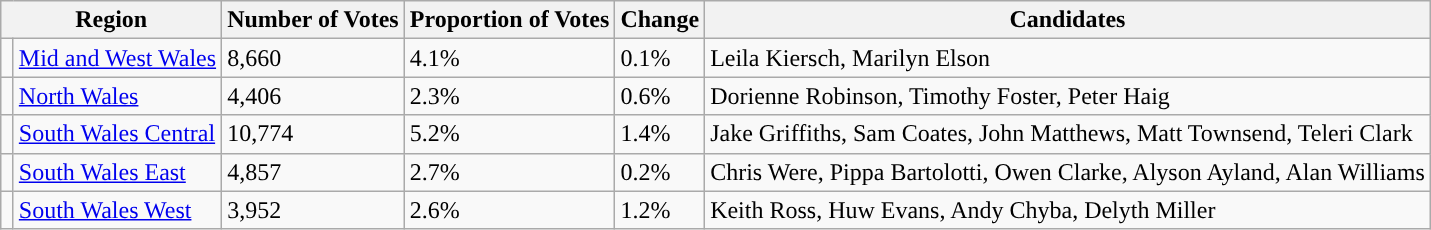<table class="wikitable">
<tr>
<th colspan="2">Region</th>
<th>Number of Votes</th>
<th>Proportion of Votes</th>
<th>Change</th>
<th>Candidates</th>
</tr>
<tr>
<td width="1" style="color:inherit;background:"></td>
<td><a href='#'>Mid and West Wales</a></td>
<td>8,660</td>
<td>4.1%</td>
<td> 0.1%</td>
<td>Leila Kiersch, Marilyn Elson</td>
</tr>
<tr>
<td style="color:inherit;background:"></td>
<td><a href='#'>North Wales</a></td>
<td>4,406</td>
<td>2.3%</td>
<td> 0.6%</td>
<td>Dorienne Robinson, Timothy Foster, Peter Haig</td>
</tr>
<tr>
<td style="color:inherit;background:"></td>
<td><a href='#'>South Wales Central</a></td>
<td>10,774</td>
<td>5.2%</td>
<td> 1.4%</td>
<td>Jake Griffiths, Sam Coates, John Matthews, Matt Townsend, Teleri Clark</td>
</tr>
<tr>
<td style="color:inherit;background:"></td>
<td><a href='#'>South Wales East</a></td>
<td>4,857</td>
<td>2.7%</td>
<td> 0.2%</td>
<td>Chris Were, Pippa Bartolotti, Owen Clarke, Alyson Ayland, Alan Williams</td>
</tr>
<tr>
<td style="color:inherit;background:"></td>
<td><a href='#'>South Wales West</a></td>
<td>3,952</td>
<td>2.6%</td>
<td> 1.2%</td>
<td>Keith Ross, Huw Evans, Andy Chyba, Delyth Miller</td>
</tr>
</table>
